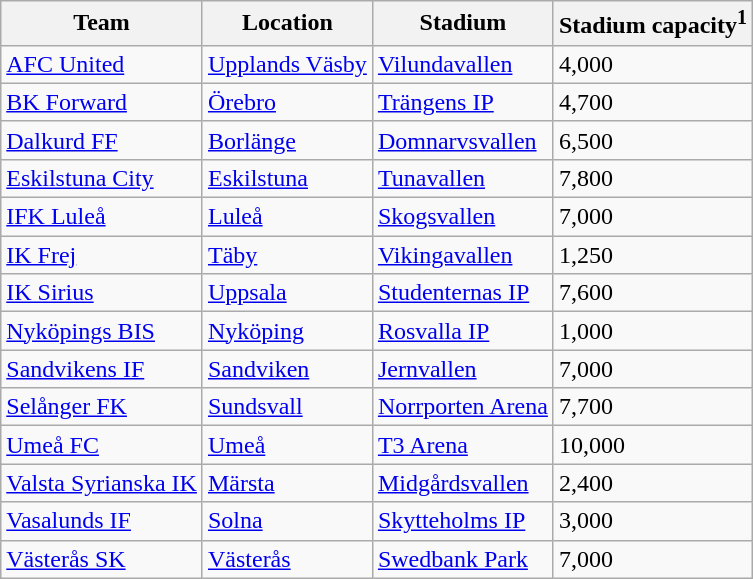<table class="wikitable sortable">
<tr>
<th>Team</th>
<th>Location</th>
<th>Stadium</th>
<th>Stadium capacity<sup>1</sup></th>
</tr>
<tr>
<td><a href='#'>AFC United</a></td>
<td><a href='#'>Upplands Väsby</a></td>
<td><a href='#'>Vilundavallen</a></td>
<td>4,000</td>
</tr>
<tr>
<td><a href='#'>BK Forward</a></td>
<td><a href='#'>Örebro</a></td>
<td><a href='#'>Trängens IP</a></td>
<td>4,700</td>
</tr>
<tr>
<td><a href='#'>Dalkurd FF</a></td>
<td><a href='#'>Borlänge</a></td>
<td><a href='#'>Domnarvsvallen</a></td>
<td>6,500</td>
</tr>
<tr>
<td><a href='#'>Eskilstuna City</a></td>
<td><a href='#'>Eskilstuna</a></td>
<td><a href='#'>Tunavallen</a></td>
<td>7,800</td>
</tr>
<tr>
<td><a href='#'>IFK Luleå</a></td>
<td><a href='#'>Luleå</a></td>
<td><a href='#'>Skogsvallen</a></td>
<td>7,000</td>
</tr>
<tr>
<td><a href='#'>IK Frej</a></td>
<td><a href='#'>Täby</a></td>
<td><a href='#'>Vikingavallen</a></td>
<td>1,250</td>
</tr>
<tr>
<td><a href='#'>IK Sirius</a></td>
<td><a href='#'>Uppsala</a></td>
<td><a href='#'>Studenternas IP</a></td>
<td>7,600</td>
</tr>
<tr>
<td><a href='#'>Nyköpings BIS</a></td>
<td><a href='#'>Nyköping</a></td>
<td><a href='#'>Rosvalla IP</a></td>
<td>1,000</td>
</tr>
<tr>
<td><a href='#'>Sandvikens IF</a></td>
<td><a href='#'>Sandviken</a></td>
<td><a href='#'>Jernvallen</a></td>
<td>7,000</td>
</tr>
<tr>
<td><a href='#'>Selånger FK</a></td>
<td><a href='#'>Sundsvall</a></td>
<td><a href='#'>Norrporten Arena</a></td>
<td>7,700</td>
</tr>
<tr>
<td><a href='#'>Umeå FC</a></td>
<td><a href='#'>Umeå</a></td>
<td><a href='#'>T3 Arena</a></td>
<td>10,000</td>
</tr>
<tr>
<td><a href='#'>Valsta Syrianska IK</a></td>
<td><a href='#'>Märsta</a></td>
<td><a href='#'>Midgårdsvallen</a></td>
<td>2,400</td>
</tr>
<tr>
<td><a href='#'>Vasalunds IF</a></td>
<td><a href='#'>Solna</a></td>
<td><a href='#'>Skytteholms IP</a></td>
<td>3,000</td>
</tr>
<tr>
<td><a href='#'>Västerås SK</a></td>
<td><a href='#'>Västerås</a></td>
<td><a href='#'>Swedbank Park</a></td>
<td>7,000</td>
</tr>
</table>
